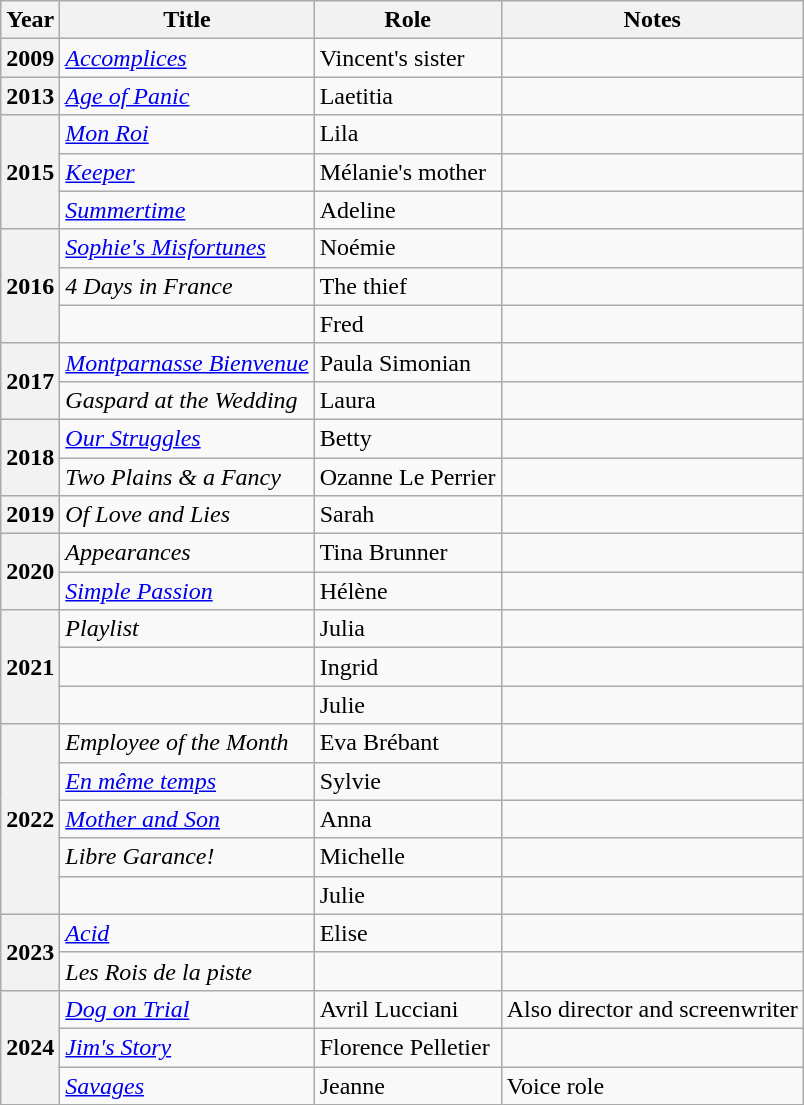<table class="wikitable sortable plainrowheaders">
<tr>
<th scope="col">Year</th>
<th scope="col">Title</th>
<th scope="col">Role</th>
<th class="unsortable">Notes</th>
</tr>
<tr>
<th scope="row">2009</th>
<td><em><a href='#'>Accomplices</a></em></td>
<td>Vincent's sister</td>
<td></td>
</tr>
<tr>
<th scope="row">2013</th>
<td><em><a href='#'>Age of Panic</a></em></td>
<td>Laetitia</td>
<td></td>
</tr>
<tr>
<th scope="row" rowspan="3">2015</th>
<td><em><a href='#'>Mon Roi</a></em></td>
<td>Lila</td>
<td></td>
</tr>
<tr>
<td><em><a href='#'>Keeper</a></em></td>
<td>Mélanie's mother</td>
<td></td>
</tr>
<tr>
<td><em><a href='#'>Summertime</a></em></td>
<td>Adeline</td>
<td></td>
</tr>
<tr>
<th scope="row" rowspan="3">2016</th>
<td><em><a href='#'>Sophie's Misfortunes</a></em></td>
<td>Noémie</td>
<td></td>
</tr>
<tr>
<td><em>4 Days in France</em></td>
<td>The thief</td>
<td></td>
</tr>
<tr>
<td><em></em></td>
<td>Fred</td>
<td></td>
</tr>
<tr>
<th scope="row" rowspan="2">2017</th>
<td><em><a href='#'>Montparnasse Bienvenue</a></em></td>
<td>Paula Simonian</td>
<td></td>
</tr>
<tr>
<td><em>Gaspard at the Wedding</em></td>
<td>Laura</td>
<td></td>
</tr>
<tr>
<th scope="row"  rowspan="2">2018</th>
<td><em><a href='#'>Our Struggles</a></em></td>
<td>Betty</td>
<td></td>
</tr>
<tr>
<td><em>Two Plains & a Fancy</em></td>
<td>Ozanne Le Perrier</td>
<td></td>
</tr>
<tr>
<th scope="row">2019</th>
<td><em>Of Love and Lies</em></td>
<td>Sarah</td>
<td></td>
</tr>
<tr>
<th scope="row"  rowspan="2">2020</th>
<td><em>Appearances</em></td>
<td>Tina Brunner</td>
<td></td>
</tr>
<tr>
<td><em><a href='#'>Simple Passion</a></em></td>
<td>Hélène</td>
<td></td>
</tr>
<tr>
<th scope="row" rowspan="3">2021</th>
<td><em>Playlist</em></td>
<td>Julia</td>
<td></td>
</tr>
<tr>
<td><em></em></td>
<td>Ingrid</td>
<td></td>
</tr>
<tr>
<td><em></em></td>
<td>Julie</td>
<td></td>
</tr>
<tr>
<th scope="row" rowspan="5">2022</th>
<td><em>Employee of the Month</em></td>
<td>Eva Brébant</td>
<td></td>
</tr>
<tr>
<td><em><a href='#'>En même temps</a></em></td>
<td>Sylvie</td>
<td></td>
</tr>
<tr>
<td><em><a href='#'>Mother and Son</a></em></td>
<td>Anna</td>
<td></td>
</tr>
<tr>
<td><em>Libre Garance!</em></td>
<td>Michelle</td>
<td></td>
</tr>
<tr>
<td><em></em></td>
<td>Julie</td>
<td></td>
</tr>
<tr>
<th scope="row" rowspan="2">2023</th>
<td><em><a href='#'>Acid</a></em></td>
<td>Elise</td>
<td></td>
</tr>
<tr>
<td><em>Les Rois de la piste</em></td>
<td></td>
<td></td>
</tr>
<tr>
<th scope="row" rowspan="3">2024</th>
<td><em><a href='#'>Dog on Trial</a></em></td>
<td>Avril Lucciani</td>
<td>Also director and screenwriter</td>
</tr>
<tr>
<td><em><a href='#'>Jim's Story</a></em></td>
<td>Florence Pelletier</td>
<td></td>
</tr>
<tr>
<td><em><a href='#'>Savages</a></em></td>
<td>Jeanne</td>
<td>Voice role</td>
</tr>
</table>
